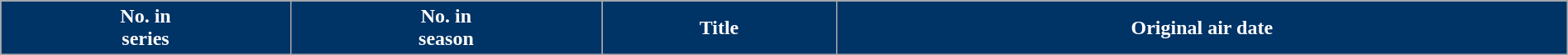<table class="wikitable plainrowheaders" style="width:100%;">
<tr style="color:white">
<th style="background: #003366;">No. in <br>series</th>
<th style="background: #003366;">No. in <br>season</th>
<th style="background: #003366;">Title</th>
<th style="background: #003366;">Original air date<br>











</th>
</tr>
</table>
